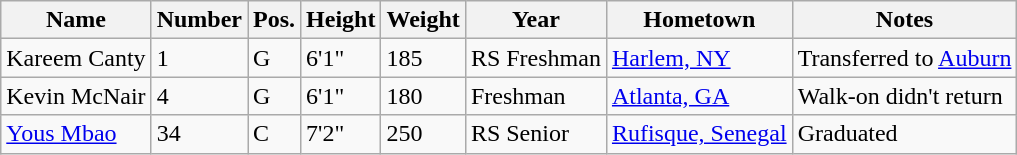<table class="wikitable sortable" border="1">
<tr>
<th>Name</th>
<th>Number</th>
<th>Pos.</th>
<th>Height</th>
<th>Weight</th>
<th>Year</th>
<th>Hometown</th>
<th class="unsortable">Notes</th>
</tr>
<tr>
<td>Kareem Canty</td>
<td>1</td>
<td>G</td>
<td>6'1"</td>
<td>185</td>
<td>RS Freshman</td>
<td><a href='#'>Harlem, NY</a></td>
<td>Transferred to <a href='#'>Auburn</a></td>
</tr>
<tr>
<td>Kevin McNair</td>
<td>4</td>
<td>G</td>
<td>6'1"</td>
<td>180</td>
<td>Freshman</td>
<td><a href='#'>Atlanta, GA</a></td>
<td>Walk-on didn't return</td>
</tr>
<tr>
<td><a href='#'>Yous Mbao</a></td>
<td>34</td>
<td>C</td>
<td>7'2"</td>
<td>250</td>
<td>RS Senior</td>
<td><a href='#'>Rufisque, Senegal</a></td>
<td>Graduated</td>
</tr>
</table>
